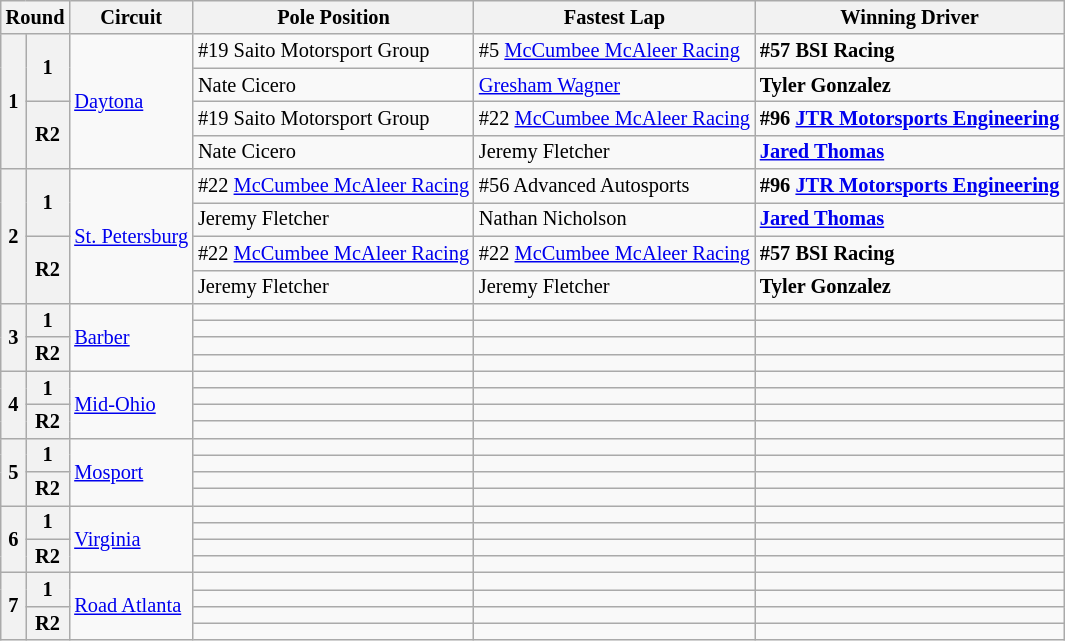<table class="wikitable" style="font-size:85%;">
<tr>
<th colspan=2>Round</th>
<th>Circuit</th>
<th>Pole Position</th>
<th>Fastest Lap</th>
<th>Winning Driver</th>
</tr>
<tr>
<th rowspan=4>1</th>
<th rowspan=2>1</th>
<td rowspan=4><a href='#'>Daytona</a></td>
<td> #19 Saito Motorsport Group</td>
<td> #5 <a href='#'>McCumbee McAleer Racing</a></td>
<td><strong> #57 BSI Racing</strong></td>
</tr>
<tr>
<td> Nate Cicero</td>
<td> <a href='#'>Gresham Wagner</a></td>
<td><strong> Tyler Gonzalez</strong></td>
</tr>
<tr>
<th rowspan=2>R2</th>
<td> #19 Saito Motorsport Group</td>
<td> #22 <a href='#'>McCumbee McAleer Racing</a></td>
<td><strong> #96 <a href='#'>JTR Motorsports Engineering</a></strong></td>
</tr>
<tr>
<td> Nate Cicero</td>
<td> Jeremy Fletcher</td>
<td><strong> <a href='#'>Jared Thomas</a></strong></td>
</tr>
<tr>
<th rowspan=4>2</th>
<th rowspan=2>1</th>
<td rowspan=4><a href='#'>St. Petersburg</a></td>
<td> #22 <a href='#'>McCumbee McAleer Racing</a></td>
<td> #56 Advanced Autosports</td>
<td><strong> #96 <a href='#'>JTR Motorsports Engineering</a></strong></td>
</tr>
<tr>
<td> Jeremy Fletcher</td>
<td> Nathan Nicholson</td>
<td><strong> <a href='#'>Jared Thomas</a></strong></td>
</tr>
<tr>
<th rowspan=2>R2</th>
<td> #22 <a href='#'>McCumbee McAleer Racing</a></td>
<td> #22 <a href='#'>McCumbee McAleer Racing</a></td>
<td><strong> #57 BSI Racing</strong></td>
</tr>
<tr>
<td> Jeremy Fletcher</td>
<td> Jeremy Fletcher</td>
<td><strong> Tyler Gonzalez</strong></td>
</tr>
<tr>
<th rowspan=4>3</th>
<th rowspan=2>1</th>
<td rowspan=4><a href='#'>Barber</a></td>
<td></td>
<td></td>
<td></td>
</tr>
<tr>
<td></td>
<td></td>
<td></td>
</tr>
<tr>
<th rowspan=2>R2</th>
<td></td>
<td></td>
<td></td>
</tr>
<tr>
<td></td>
<td></td>
<td></td>
</tr>
<tr>
<th rowspan=4>4</th>
<th rowspan=2>1</th>
<td rowspan=4><a href='#'>Mid-Ohio</a></td>
<td></td>
<td></td>
<td></td>
</tr>
<tr>
<td></td>
<td></td>
<td></td>
</tr>
<tr>
<th rowspan=2>R2</th>
<td></td>
<td></td>
<td></td>
</tr>
<tr>
<td></td>
<td></td>
<td></td>
</tr>
<tr>
<th rowspan=4>5</th>
<th rowspan=2>1</th>
<td rowspan=4><a href='#'>Mosport</a></td>
<td></td>
<td></td>
<td></td>
</tr>
<tr>
<td></td>
<td></td>
<td></td>
</tr>
<tr>
<th rowspan=2>R2</th>
<td></td>
<td></td>
<td></td>
</tr>
<tr>
<td></td>
<td></td>
<td></td>
</tr>
<tr>
<th rowspan=4>6</th>
<th rowspan=2>1</th>
<td rowspan=4><a href='#'>Virginia</a></td>
<td></td>
<td></td>
<td></td>
</tr>
<tr>
<td></td>
<td></td>
<td></td>
</tr>
<tr>
<th rowspan=2>R2</th>
<td></td>
<td></td>
<td></td>
</tr>
<tr>
<td></td>
<td></td>
<td></td>
</tr>
<tr>
<th rowspan=4>7</th>
<th rowspan=2>1</th>
<td rowspan=4><a href='#'>Road Atlanta</a></td>
<td></td>
<td></td>
<td></td>
</tr>
<tr>
<td></td>
<td></td>
<td></td>
</tr>
<tr>
<th rowspan=2>R2</th>
<td></td>
<td></td>
<td></td>
</tr>
<tr>
<td></td>
<td></td>
<td></td>
</tr>
</table>
